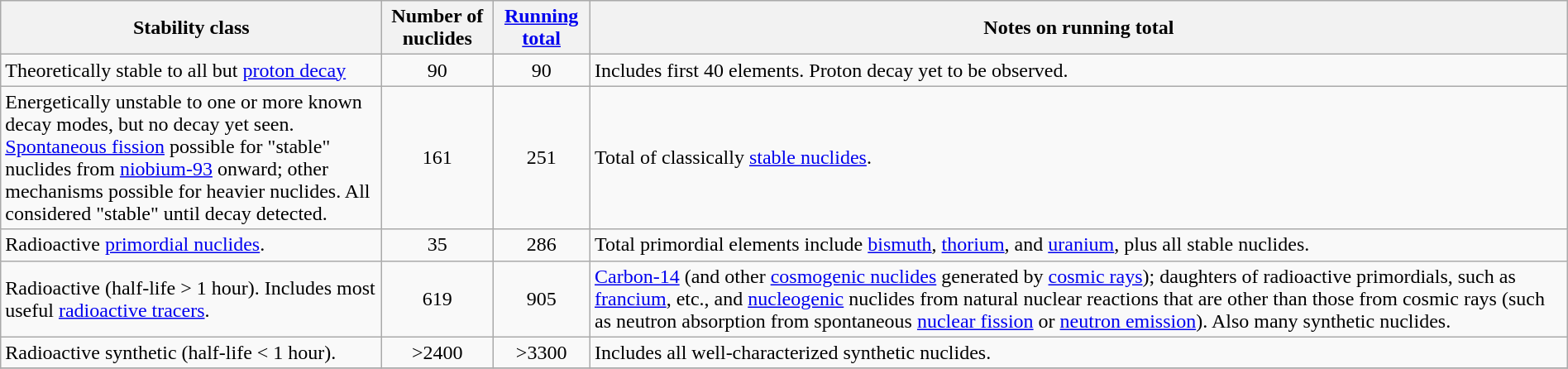<table class="wikitable sortable" width="100%">
<tr>
<th width="300">Stability class</th>
<th>Number of nuclides</th>
<th><a href='#'>Running total</a></th>
<th>Notes on running total</th>
</tr>
<tr>
<td align="left">Theoretically stable to all but <a href='#'>proton decay</a></td>
<td align="center">90</td>
<td align="center">90</td>
<td>Includes first 40 elements. Proton decay yet to be observed.</td>
</tr>
<tr>
<td>Energetically unstable to one or more known decay modes, but no decay yet seen. <a href='#'>Spontaneous fission</a> possible for "stable" nuclides from <a href='#'>niobium-93</a> onward; other mechanisms possible for heavier nuclides. All considered "stable" until decay detected.</td>
<td align="center">161</td>
<td align="center">251</td>
<td>Total of classically <a href='#'>stable nuclides</a>.</td>
</tr>
<tr>
<td>Radioactive <a href='#'>primordial nuclides</a>.</td>
<td align="center">35</td>
<td align="center">286</td>
<td>Total primordial elements include <a href='#'>bismuth</a>, <a href='#'>thorium</a>, and <a href='#'>uranium</a>, plus all stable nuclides.</td>
</tr>
<tr>
<td>Radioactive (half-life > 1 hour). Includes most useful <a href='#'>radioactive tracers</a>.</td>
<td align="center">619</td>
<td align="center">905</td>
<td><a href='#'>Carbon-14</a> (and other <a href='#'>cosmogenic nuclides</a> generated by <a href='#'>cosmic rays</a>); daughters of radioactive primordials, such as <a href='#'>francium</a>, etc., and <a href='#'>nucleogenic</a> nuclides from natural nuclear reactions that are other than those from cosmic rays (such as neutron absorption from spontaneous <a href='#'>nuclear fission</a> or <a href='#'>neutron emission</a>). Also many synthetic nuclides.</td>
</tr>
<tr>
<td>Radioactive synthetic (half-life < 1 hour).</td>
<td align="center">>2400</td>
<td align="center">>3300</td>
<td>Includes all well-characterized synthetic nuclides.</td>
</tr>
<tr>
</tr>
</table>
